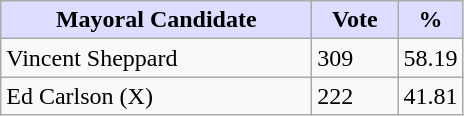<table class="wikitable">
<tr>
<th style="background:#ddf; width:200px;">Mayoral Candidate</th>
<th style="background:#ddf; width:50px;">Vote</th>
<th style="background:#ddf; width:30px;">%</th>
</tr>
<tr>
<td>Vincent Sheppard</td>
<td>309</td>
<td>58.19</td>
</tr>
<tr>
<td>Ed Carlson (X)</td>
<td>222</td>
<td>41.81</td>
</tr>
</table>
